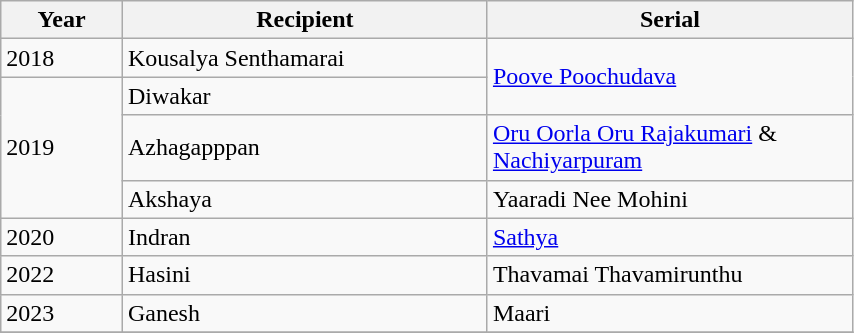<table class="wikitable" width="45%">
<tr>
<th style="width:10%;">Year</th>
<th style="width:30%;">Recipient</th>
<th style="width:30%;">Serial</th>
</tr>
<tr>
<td>2018</td>
<td>Kousalya Senthamarai</td>
<td rowspan="2"><a href='#'>Poove Poochudava</a></td>
</tr>
<tr>
<td rowspan="3">2019</td>
<td>Diwakar</td>
</tr>
<tr>
<td>Azhagapppan</td>
<td><a href='#'>Oru Oorla Oru Rajakumari</a> & <a href='#'>Nachiyarpuram</a></td>
</tr>
<tr>
<td>Akshaya</td>
<td>Yaaradi Nee Mohini</td>
</tr>
<tr>
<td>2020</td>
<td>Indran</td>
<td><a href='#'>Sathya</a></td>
</tr>
<tr>
<td>2022</td>
<td>Hasini</td>
<td>Thavamai Thavamirunthu</td>
</tr>
<tr>
<td>2023</td>
<td>Ganesh</td>
<td>Maari</td>
</tr>
<tr>
</tr>
</table>
